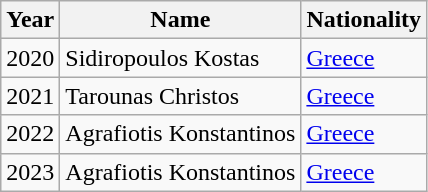<table class="wikitable sortable">
<tr>
<th>Year</th>
<th>Name</th>
<th>Nationality</th>
</tr>
<tr>
<td>2020</td>
<td>Sidiropoulos Kostas</td>
<td><a href='#'>Greece</a></td>
</tr>
<tr>
<td>2021</td>
<td>Tarounas Christos</td>
<td><a href='#'>Greece</a></td>
</tr>
<tr>
<td>2022</td>
<td>Agrafiotis Konstantinos</td>
<td><a href='#'>Greece</a></td>
</tr>
<tr>
<td>2023</td>
<td>Agrafiotis Konstantinos</td>
<td><a href='#'>Greece</a></td>
</tr>
</table>
